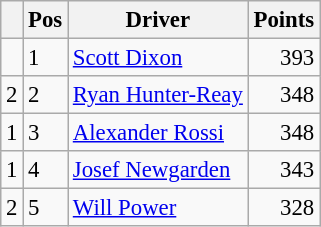<table class="wikitable" style="font-size: 95%;">
<tr>
<th></th>
<th>Pos</th>
<th>Driver</th>
<th>Points</th>
</tr>
<tr>
<td align="left"></td>
<td>1</td>
<td> <a href='#'>Scott Dixon</a></td>
<td align="right">393</td>
</tr>
<tr>
<td align="left"> 2</td>
<td>2</td>
<td> <a href='#'>Ryan Hunter-Reay</a></td>
<td align="right">348</td>
</tr>
<tr>
<td align="left"> 1</td>
<td>3</td>
<td> <a href='#'>Alexander Rossi</a></td>
<td align="right">348</td>
</tr>
<tr>
<td align="left"> 1</td>
<td>4</td>
<td> <a href='#'>Josef Newgarden</a></td>
<td align="right">343</td>
</tr>
<tr>
<td align="left"> 2</td>
<td>5</td>
<td> <a href='#'>Will Power</a></td>
<td align="right">328</td>
</tr>
</table>
